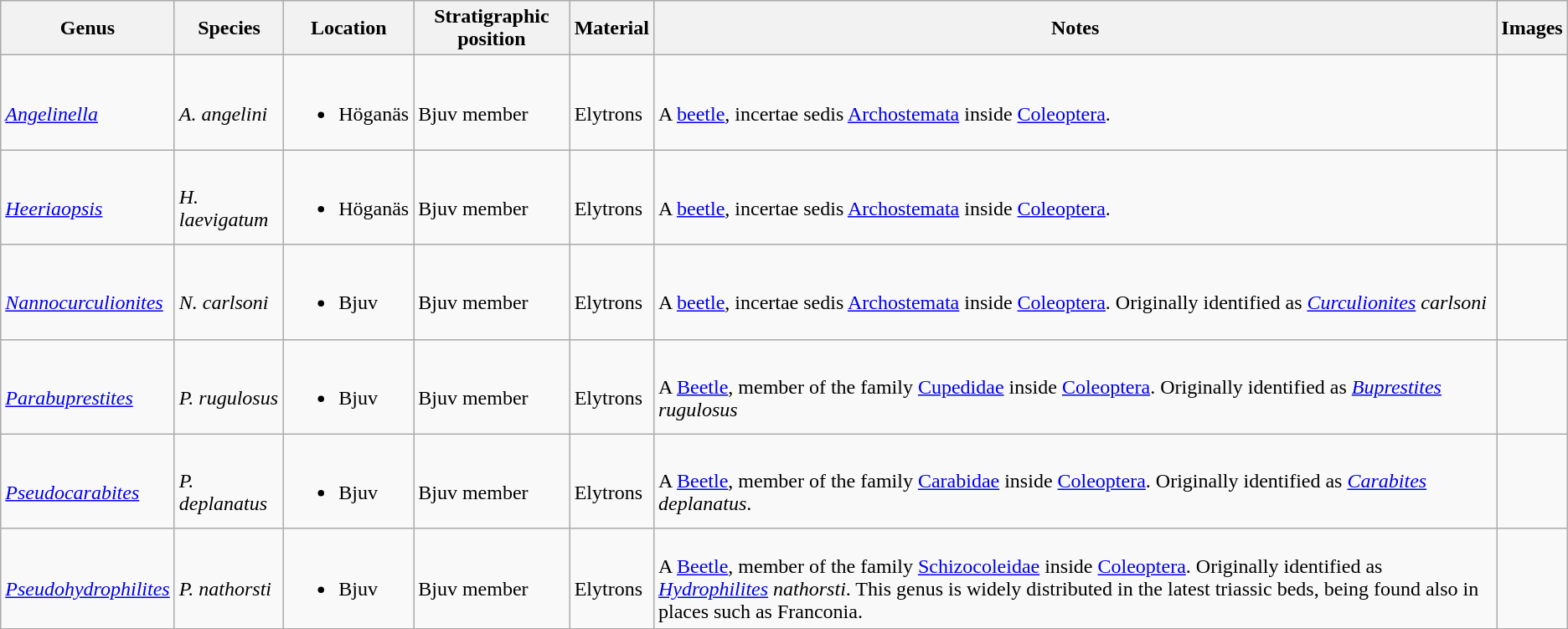<table class = "wikitable">
<tr>
<th>Genus</th>
<th>Species</th>
<th>Location</th>
<th>Stratigraphic position</th>
<th>Material</th>
<th>Notes</th>
<th>Images</th>
</tr>
<tr>
<td><br><em><a href='#'>Angelinella</a></em></td>
<td><br><em>A. angelini</em></td>
<td><br><ul><li>Höganäs</li></ul></td>
<td><br>Bjuv member</td>
<td><br>Elytrons</td>
<td><br>A <a href='#'>beetle</a>, incertae sedis <a href='#'>Archostemata</a> inside <a href='#'>Coleoptera</a>.</td>
<td></td>
</tr>
<tr>
<td><br><em><a href='#'>Heeriaopsis</a></em></td>
<td><br><em>H. laevigatum</em></td>
<td><br><ul><li>Höganäs</li></ul></td>
<td><br>Bjuv member</td>
<td><br>Elytrons</td>
<td><br>A <a href='#'>beetle</a>, incertae sedis <a href='#'>Archostemata</a> inside <a href='#'>Coleoptera</a>.</td>
<td></td>
</tr>
<tr>
<td><br><em><a href='#'>Nannocurculionites</a></em></td>
<td><br><em>N. carlsoni</em></td>
<td><br><ul><li>Bjuv</li></ul></td>
<td><br>Bjuv member</td>
<td><br>Elytrons</td>
<td><br>A <a href='#'>beetle</a>, incertae sedis <a href='#'>Archostemata</a> inside <a href='#'>Coleoptera</a>. Originally identified as <em><a href='#'>Curculionites</a> carlsoni</em></td>
<td></td>
</tr>
<tr>
<td><br><em><a href='#'>Parabuprestites</a></em></td>
<td><br><em>P. rugulosus</em></td>
<td><br><ul><li>Bjuv</li></ul></td>
<td><br>Bjuv member</td>
<td><br>Elytrons</td>
<td><br>A <a href='#'>Beetle</a>, member of the family <a href='#'>Cupedidae</a> inside <a href='#'>Coleoptera</a>. Originally identified as <em><a href='#'>Buprestites</a> rugulosus</em></td>
<td></td>
</tr>
<tr>
<td><br><em><a href='#'>Pseudocarabites</a></em></td>
<td><br><em>P. deplanatus</em></td>
<td><br><ul><li>Bjuv</li></ul></td>
<td><br>Bjuv member</td>
<td><br>Elytrons</td>
<td><br>A <a href='#'>Beetle</a>, member of the family <a href='#'>Carabidae</a> inside <a href='#'>Coleoptera</a>. Originally identified as <em><a href='#'>Carabites</a> deplanatus</em>.</td>
<td></td>
</tr>
<tr>
<td><br><em><a href='#'>Pseudohydrophilites</a></em></td>
<td><br><em>P. nathorsti</em></td>
<td><br><ul><li>Bjuv</li></ul></td>
<td><br>Bjuv member</td>
<td><br>Elytrons</td>
<td><br>A <a href='#'>Beetle</a>, member of the family <a href='#'>Schizocoleidae</a> inside <a href='#'>Coleoptera</a>. Originally identified as <em><a href='#'>Hydrophilites</a> nathorsti</em>. This genus is widely distributed in the latest triassic beds, being found also in places such as Franconia.</td>
<td></td>
</tr>
<tr>
</tr>
</table>
